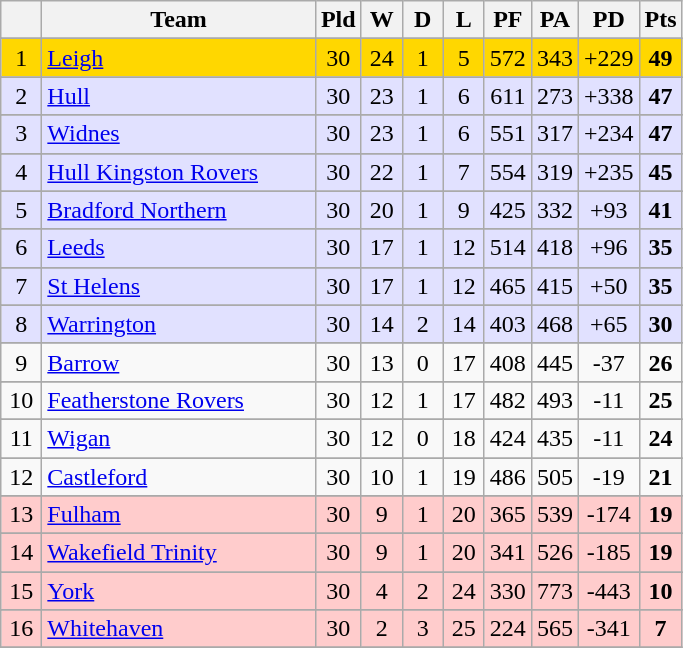<table class="wikitable" style="text-align:center;">
<tr>
<th width=20 abbr="Position"></th>
<th width=175>Team</th>
<th width=20 abbr="Played">Pld</th>
<th width=20 abbr="Won">W</th>
<th width=20 abbr="Drawn">D</th>
<th width=20 abbr="Lost">L</th>
<th width=20 abbr="Points for">PF</th>
<th width=20 abbr="Points against">PA</th>
<th width=20 abbr="Points difference">PD</th>
<th width=20 abbr="Points">Pts</th>
</tr>
<tr>
</tr>
<tr align=center style="background:#FFD700;">
<td>1</td>
<td style="text-align:left;"><a href='#'>Leigh</a></td>
<td>30</td>
<td>24</td>
<td>1</td>
<td>5</td>
<td>572</td>
<td>343</td>
<td>+229</td>
<td><strong>49</strong></td>
</tr>
<tr --->
</tr>
<tr align=center style="background:#e1e1ff;">
<td>2</td>
<td style="text-align:left;"><a href='#'>Hull</a></td>
<td>30</td>
<td>23</td>
<td>1</td>
<td>6</td>
<td>611</td>
<td>273</td>
<td>+338</td>
<td><strong>47</strong></td>
</tr>
<tr --->
</tr>
<tr align=center style="background:#e1e1ff;">
<td>3</td>
<td style="text-align:left;"><a href='#'>Widnes</a></td>
<td>30</td>
<td>23</td>
<td>1</td>
<td>6</td>
<td>551</td>
<td>317</td>
<td>+234</td>
<td><strong>47</strong></td>
</tr>
<tr --->
</tr>
<tr align=center style="background:#e1e1ff;">
<td>4</td>
<td style="text-align:left;"><a href='#'>Hull Kingston Rovers</a></td>
<td>30</td>
<td>22</td>
<td>1</td>
<td>7</td>
<td>554</td>
<td>319</td>
<td>+235</td>
<td><strong>45</strong></td>
</tr>
<tr --->
</tr>
<tr align=center style="background:#e1e1ff;">
<td>5</td>
<td style="text-align:left;"><a href='#'>Bradford Northern</a></td>
<td>30</td>
<td>20</td>
<td>1</td>
<td>9</td>
<td>425</td>
<td>332</td>
<td>+93</td>
<td><strong>41</strong></td>
</tr>
<tr --->
</tr>
<tr align=center style="background:#e1e1ff;">
<td>6</td>
<td style="text-align:left;"><a href='#'>Leeds</a></td>
<td>30</td>
<td>17</td>
<td>1</td>
<td>12</td>
<td>514</td>
<td>418</td>
<td>+96</td>
<td><strong>35</strong></td>
</tr>
<tr --->
</tr>
<tr align=center style="background:#e1e1ff;">
<td>7</td>
<td style="text-align:left;"><a href='#'>St Helens</a></td>
<td>30</td>
<td>17</td>
<td>1</td>
<td>12</td>
<td>465</td>
<td>415</td>
<td>+50</td>
<td><strong>35</strong></td>
</tr>
<tr --->
</tr>
<tr align=center style="background:#e1e1ff;">
<td>8</td>
<td style="text-align:left;"><a href='#'>Warrington</a></td>
<td>30</td>
<td>14</td>
<td>2</td>
<td>14</td>
<td>403</td>
<td>468</td>
<td>+65</td>
<td><strong>30</strong></td>
</tr>
<tr --->
</tr>
<tr align=center style="background:">
<td>9</td>
<td style="text-align:left;"><a href='#'>Barrow</a></td>
<td>30</td>
<td>13</td>
<td>0</td>
<td>17</td>
<td>408</td>
<td>445</td>
<td>-37</td>
<td><strong>26</strong></td>
</tr>
<tr --->
</tr>
<tr align=center style="background:">
<td>10</td>
<td style="text-align:left;"><a href='#'>Featherstone Rovers</a></td>
<td>30</td>
<td>12</td>
<td>1</td>
<td>17</td>
<td>482</td>
<td>493</td>
<td>-11</td>
<td><strong>25</strong></td>
</tr>
<tr --->
</tr>
<tr align=center style="background:">
<td>11</td>
<td style="text-align:left;"><a href='#'>Wigan</a></td>
<td>30</td>
<td>12</td>
<td>0</td>
<td>18</td>
<td>424</td>
<td>435</td>
<td>-11</td>
<td><strong>24</strong></td>
</tr>
<tr --->
</tr>
<tr align=center style="background:">
<td>12</td>
<td style="text-align:left;"><a href='#'>Castleford</a></td>
<td>30</td>
<td>10</td>
<td>1</td>
<td>19</td>
<td>486</td>
<td>505</td>
<td>-19</td>
<td><strong>21</strong></td>
</tr>
<tr --->
</tr>
<tr align=center style="background:#FFCCCC">
<td>13</td>
<td style="text-align:left;"><a href='#'>Fulham</a></td>
<td>30</td>
<td>9</td>
<td>1</td>
<td>20</td>
<td>365</td>
<td>539</td>
<td>-174</td>
<td><strong>19</strong></td>
</tr>
<tr --->
</tr>
<tr align=center style="background:#FFCCCC">
<td>14</td>
<td style="text-align:left;"><a href='#'>Wakefield Trinity</a></td>
<td>30</td>
<td>9</td>
<td>1</td>
<td>20</td>
<td>341</td>
<td>526</td>
<td>-185</td>
<td><strong>19</strong></td>
</tr>
<tr --->
</tr>
<tr align=center style="background:#FFCCCC">
<td>15</td>
<td style="text-align:left;"><a href='#'>York</a></td>
<td>30</td>
<td>4</td>
<td>2</td>
<td>24</td>
<td>330</td>
<td>773</td>
<td>-443</td>
<td><strong>10</strong></td>
</tr>
<tr --->
</tr>
<tr align=center style="background:#FFCCCC">
<td>16</td>
<td style="text-align:left;"><a href='#'>Whitehaven</a></td>
<td>30</td>
<td>2</td>
<td>3</td>
<td>25</td>
<td>224</td>
<td>565</td>
<td>-341</td>
<td><strong>7</strong></td>
</tr>
<tr --->
</tr>
</table>
